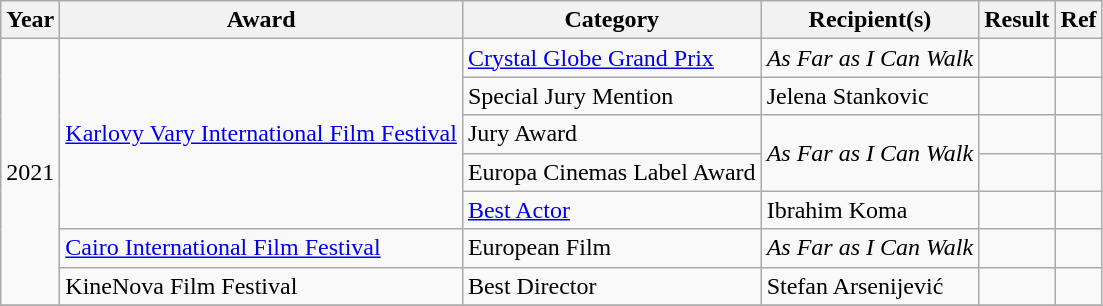<table class="wikitable plainrowheaders">
<tr>
<th>Year</th>
<th>Award</th>
<th>Category</th>
<th>Recipient(s)</th>
<th>Result</th>
<th>Ref</th>
</tr>
<tr>
<td rowspan="7">2021</td>
<td rowspan="5"><a href='#'>Karlovy Vary International Film Festival</a></td>
<td><a href='#'>Crystal Globe Grand Prix</a></td>
<td><em>As Far as I Can Walk</em></td>
<td></td>
<td></td>
</tr>
<tr>
<td>Special Jury Mention</td>
<td>Jelena Stankovic</td>
<td></td>
<td></td>
</tr>
<tr>
<td>Jury Award</td>
<td rowspan="2"><em>As Far as I Can Walk</em></td>
<td></td>
<td></td>
</tr>
<tr>
<td>Europa Cinemas Label Award</td>
<td></td>
<td></td>
</tr>
<tr>
<td><a href='#'>Best Actor</a></td>
<td>Ibrahim Koma</td>
<td></td>
<td></td>
</tr>
<tr>
<td><a href='#'>Cairo International Film Festival</a></td>
<td>European Film</td>
<td><em>As Far as I Can Walk</em></td>
<td></td>
<td></td>
</tr>
<tr>
<td>KineNova Film Festival</td>
<td>Best Director</td>
<td>Stefan Arsenijević</td>
<td></td>
<td></td>
</tr>
<tr>
</tr>
</table>
